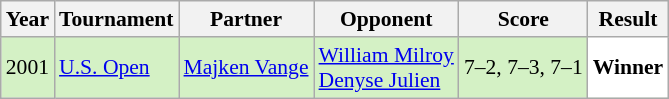<table class="sortable wikitable" style="font-size: 90%;">
<tr>
<th>Year</th>
<th>Tournament</th>
<th>Partner</th>
<th>Opponent</th>
<th>Score</th>
<th>Result</th>
</tr>
<tr style="background:#D4F1C5">
<td align="center">2001</td>
<td align="left"><a href='#'>U.S. Open</a></td>
<td align="left"> <a href='#'>Majken Vange</a></td>
<td align="left"> <a href='#'>William Milroy</a> <br>  <a href='#'>Denyse Julien</a></td>
<td align="left">7–2, 7–3, 7–1</td>
<td style="text-align:left; background:white"> <strong>Winner</strong></td>
</tr>
</table>
